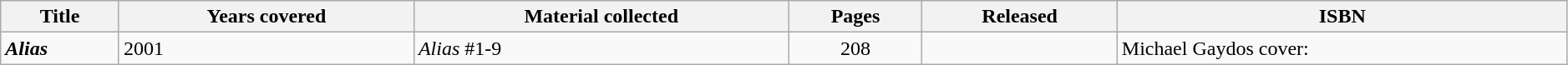<table class="wikitable sortable" width=99%>
<tr>
<th>Title</th>
<th>Years covered</th>
<th class="unsortable">Material collected</th>
<th>Pages</th>
<th>Released</th>
<th class="unsortable">ISBN</th>
</tr>
<tr>
<td><strong><em>Alias</em></strong></td>
<td>2001</td>
<td><em>Alias</em> #1-9</td>
<td style="text-align: center;">208</td>
<td></td>
<td>Michael Gaydos cover: </td>
</tr>
</table>
